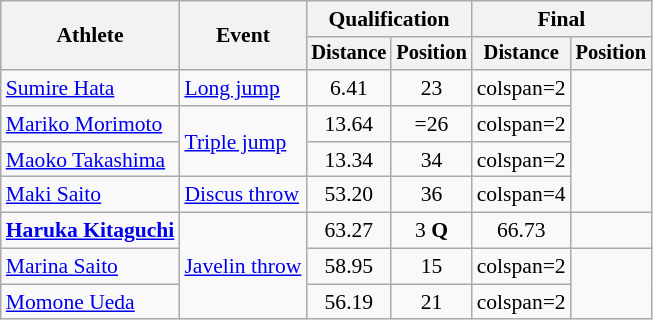<table class=wikitable style=font-size:90%>
<tr>
<th rowspan=2>Athlete</th>
<th rowspan=2>Event</th>
<th colspan=2>Qualification</th>
<th colspan=2>Final</th>
</tr>
<tr style=font-size:95%>
<th>Distance</th>
<th>Position</th>
<th>Distance</th>
<th>Position</th>
</tr>
<tr align=center>
<td align=left><a href='#'>Sumire Hata</a></td>
<td align=left><a href='#'>Long jump</a></td>
<td>6.41</td>
<td>23</td>
<td>colspan=2 </td>
</tr>
<tr align=center>
<td align=left><a href='#'>Mariko Morimoto</a></td>
<td align=left rowspan=2><a href='#'>Triple jump</a></td>
<td>13.64</td>
<td>=26</td>
<td>colspan=2 </td>
</tr>
<tr align=center>
<td align=left><a href='#'>Maoko Takashima</a></td>
<td>13.34</td>
<td>34</td>
<td>colspan=2 </td>
</tr>
<tr align=center>
<td align=left><a href='#'>Maki Saito</a></td>
<td align=left><a href='#'>Discus throw</a></td>
<td>53.20</td>
<td>36</td>
<td>colspan=4 </td>
</tr>
<tr align=center>
<td align=left><strong><a href='#'>Haruka Kitaguchi</a></strong></td>
<td align=left rowspan=3><a href='#'>Javelin throw</a></td>
<td>63.27</td>
<td>3 <strong>Q</strong></td>
<td>66.73</td>
<td></td>
</tr>
<tr align=center>
<td align=left><a href='#'>Marina Saito</a></td>
<td>58.95</td>
<td>15</td>
<td>colspan=2 </td>
</tr>
<tr align=center>
<td align=left><a href='#'>Momone Ueda</a></td>
<td>56.19</td>
<td>21</td>
<td>colspan=2 </td>
</tr>
</table>
